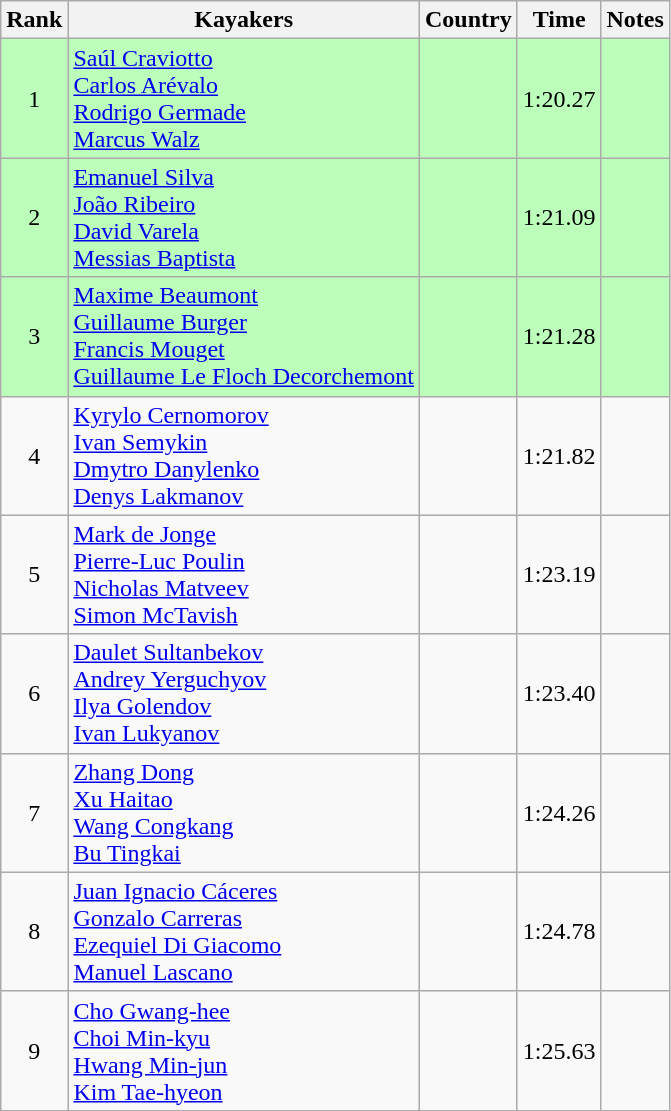<table class="wikitable" style="text-align:center">
<tr>
<th>Rank</th>
<th>Kayakers</th>
<th>Country</th>
<th>Time</th>
<th>Notes</th>
</tr>
<tr bgcolor=bbffbb>
<td>1</td>
<td align="left"><a href='#'>Saúl Craviotto</a><br><a href='#'>Carlos Arévalo</a><br><a href='#'>Rodrigo Germade</a><br><a href='#'>Marcus Walz</a></td>
<td align="left"></td>
<td>1:20.27</td>
<td></td>
</tr>
<tr bgcolor=bbffbb>
<td>2</td>
<td align="left"><a href='#'>Emanuel Silva</a><br><a href='#'>João Ribeiro</a><br><a href='#'>David Varela</a><br><a href='#'>Messias Baptista</a></td>
<td align="left"></td>
<td>1:21.09</td>
<td></td>
</tr>
<tr bgcolor=bbffbb>
<td>3</td>
<td align="left"><a href='#'>Maxime Beaumont</a><br><a href='#'>Guillaume Burger</a><br><a href='#'>Francis Mouget</a><br><a href='#'>Guillaume Le Floch Decorchemont</a></td>
<td align="left"></td>
<td>1:21.28</td>
<td></td>
</tr>
<tr>
<td>4</td>
<td align="left"><a href='#'>Kyrylo Cernomorov</a><br><a href='#'>Ivan Semykin</a><br><a href='#'>Dmytro Danylenko</a><br><a href='#'>Denys Lakmanov</a></td>
<td align="left"></td>
<td>1:21.82</td>
<td></td>
</tr>
<tr>
<td>5</td>
<td align="left"><a href='#'>Mark de Jonge</a><br><a href='#'>Pierre-Luc Poulin</a><br><a href='#'>Nicholas Matveev</a><br><a href='#'>Simon McTavish</a></td>
<td align="left"></td>
<td>1:23.19</td>
<td></td>
</tr>
<tr>
<td>6</td>
<td align="left"><a href='#'>Daulet Sultanbekov</a><br><a href='#'>Andrey Yerguchyov</a><br><a href='#'>Ilya Golendov</a><br><a href='#'>Ivan Lukyanov</a></td>
<td align="left"></td>
<td>1:23.40</td>
<td></td>
</tr>
<tr>
<td>7</td>
<td align="left"><a href='#'>Zhang Dong</a><br><a href='#'>Xu Haitao</a><br><a href='#'>Wang Congkang</a><br><a href='#'>Bu Tingkai</a></td>
<td align="left"></td>
<td>1:24.26</td>
<td></td>
</tr>
<tr>
<td>8</td>
<td align="left"><a href='#'>Juan Ignacio Cáceres</a><br><a href='#'>Gonzalo Carreras</a><br><a href='#'>Ezequiel Di Giacomo</a><br><a href='#'>Manuel Lascano</a></td>
<td align="left"></td>
<td>1:24.78</td>
<td></td>
</tr>
<tr>
<td>9</td>
<td align="left"><a href='#'>Cho Gwang-hee</a><br><a href='#'>Choi Min-kyu</a><br><a href='#'>Hwang Min-jun</a><br><a href='#'>Kim Tae-hyeon</a></td>
<td align="left"></td>
<td>1:25.63</td>
<td></td>
</tr>
</table>
